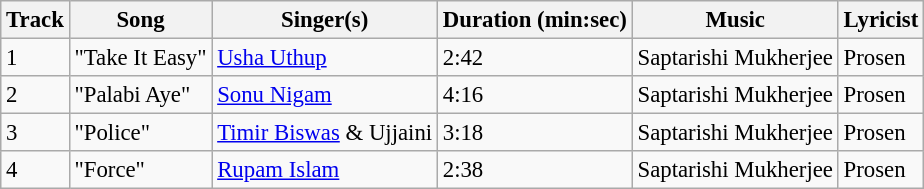<table class="wikitable" style="font-size:95%;">
<tr>
<th>Track</th>
<th>Song</th>
<th>Singer(s)</th>
<th>Duration (min:sec)</th>
<th>Music</th>
<th>Lyricist</th>
</tr>
<tr>
<td>1</td>
<td>"Take It Easy"</td>
<td><a href='#'>Usha Uthup</a></td>
<td>2:42</td>
<td>Saptarishi Mukherjee</td>
<td>Prosen</td>
</tr>
<tr>
<td>2</td>
<td>"Palabi Aye"</td>
<td><a href='#'>Sonu Nigam</a></td>
<td>4:16</td>
<td>Saptarishi Mukherjee</td>
<td>Prosen</td>
</tr>
<tr>
<td>3</td>
<td>"Police"</td>
<td><a href='#'>Timir Biswas</a> & Ujjaini</td>
<td>3:18</td>
<td>Saptarishi Mukherjee</td>
<td>Prosen</td>
</tr>
<tr>
<td>4</td>
<td>"Force"</td>
<td><a href='#'>Rupam Islam</a></td>
<td>2:38</td>
<td>Saptarishi Mukherjee</td>
<td>Prosen</td>
</tr>
</table>
